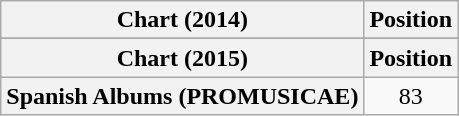<table class="wikitable sortable plainrowheaders" style="text-align:center">
<tr>
<th scope="col">Chart (2014)</th>
<th scope="col">Position</th>
</tr>
<tr>
</tr>
<tr>
<th scope="col">Chart (2015)</th>
<th scope="col">Position</th>
</tr>
<tr>
<th scope="row">Spanish Albums (PROMUSICAE)</th>
<td>83</td>
</tr>
</table>
